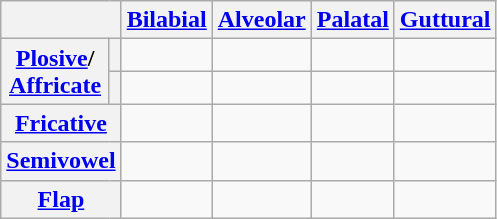<table class="wikitable" style="text-align:center;">
<tr>
<th colspan="2"></th>
<th><a href='#'>Bilabial</a></th>
<th><a href='#'>Alveolar</a></th>
<th><a href='#'>Palatal</a></th>
<th><a href='#'>Guttural</a></th>
</tr>
<tr>
<th rowspan="2"><a href='#'>Plosive</a>/<br><a href='#'>Affricate</a></th>
<th></th>
<td></td>
<td></td>
<td></td>
<td></td>
</tr>
<tr>
<th></th>
<td></td>
<td></td>
<td></td>
<td></td>
</tr>
<tr>
<th colspan="2"><a href='#'>Fricative</a></th>
<td></td>
<td></td>
<td></td>
<td></td>
</tr>
<tr>
<th colspan="2"><a href='#'>Semivowel</a></th>
<td></td>
<td></td>
<td></td>
<td></td>
</tr>
<tr>
<th colspan="2"><a href='#'>Flap</a></th>
<td></td>
<td></td>
<td></td>
<td></td>
</tr>
</table>
